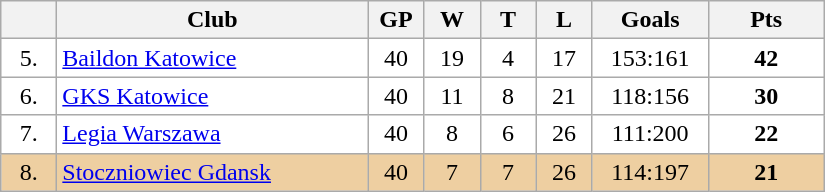<table class="wikitable">
<tr>
<th width="30"></th>
<th width="200">Club</th>
<th width="30">GP</th>
<th width="30">W</th>
<th width="30">T</th>
<th width="30">L</th>
<th width="70">Goals</th>
<th width="70">Pts</th>
</tr>
<tr bgcolor="#FFFFFF" align="center">
<td>5.</td>
<td align="left"><a href='#'>Baildon Katowice</a></td>
<td>40</td>
<td>19</td>
<td>4</td>
<td>17</td>
<td>153:161</td>
<td><strong>42</strong></td>
</tr>
<tr bgcolor="#FFFFFF" align="center">
<td>6.</td>
<td align="left"><a href='#'>GKS Katowice</a></td>
<td>40</td>
<td>11</td>
<td>8</td>
<td>21</td>
<td>118:156</td>
<td><strong>30</strong></td>
</tr>
<tr bgcolor="#FFFFFF" align="center">
<td>7.</td>
<td align="left"><a href='#'>Legia Warszawa</a></td>
<td>40</td>
<td>8</td>
<td>6</td>
<td>26</td>
<td>111:200</td>
<td><strong>22</strong></td>
</tr>
<tr bgcolor="#EECFA1" align="center">
<td>8.</td>
<td align="left"><a href='#'>Stoczniowiec Gdansk</a></td>
<td>40</td>
<td>7</td>
<td>7</td>
<td>26</td>
<td>114:197</td>
<td><strong>21</strong></td>
</tr>
</table>
